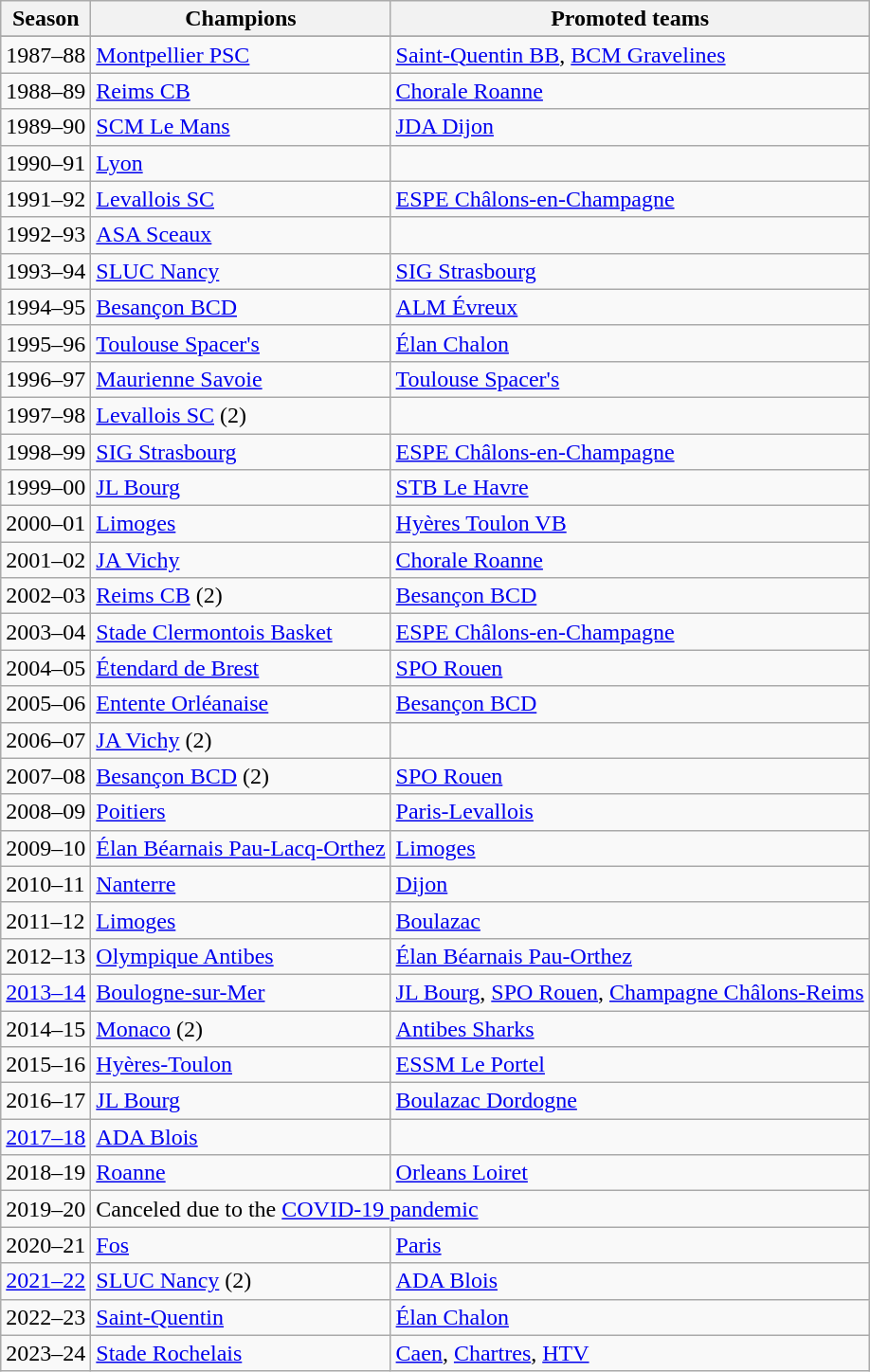<table class="wikitable">
<tr>
<th>Season</th>
<th>Champions</th>
<th>Promoted teams</th>
</tr>
<tr>
</tr>
<tr>
</tr>
<tr>
<td>1987–88</td>
<td><a href='#'>Montpellier PSC</a></td>
<td><a href='#'>Saint-Quentin BB</a>, <a href='#'>BCM Gravelines</a></td>
</tr>
<tr>
<td>1988–89</td>
<td><a href='#'>Reims CB</a></td>
<td><a href='#'>Chorale Roanne</a></td>
</tr>
<tr>
<td>1989–90</td>
<td><a href='#'>SCM Le Mans</a></td>
<td><a href='#'>JDA Dijon</a></td>
</tr>
<tr>
<td>1990–91</td>
<td><a href='#'>Lyon</a></td>
<td></td>
</tr>
<tr>
<td>1991–92</td>
<td><a href='#'>Levallois SC</a></td>
<td><a href='#'>ESPE Châlons-en-Champagne</a></td>
</tr>
<tr |->
<td>1992–93</td>
<td><a href='#'>ASA Sceaux</a></td>
<td></td>
</tr>
<tr>
<td>1993–94</td>
<td><a href='#'>SLUC Nancy</a></td>
<td><a href='#'>SIG Strasbourg</a></td>
</tr>
<tr>
<td>1994–95</td>
<td><a href='#'>Besançon BCD</a></td>
<td><a href='#'>ALM Évreux</a></td>
</tr>
<tr>
<td>1995–96</td>
<td><a href='#'>Toulouse Spacer's</a></td>
<td><a href='#'>Élan Chalon</a></td>
</tr>
<tr>
<td>1996–97</td>
<td><a href='#'>Maurienne Savoie</a></td>
<td><a href='#'>Toulouse Spacer's</a></td>
</tr>
<tr>
<td>1997–98</td>
<td><a href='#'>Levallois SC</a> (2)</td>
<td></td>
</tr>
<tr>
<td>1998–99</td>
<td><a href='#'>SIG Strasbourg</a></td>
<td><a href='#'>ESPE Châlons-en-Champagne</a></td>
</tr>
<tr>
<td>1999–00</td>
<td><a href='#'>JL Bourg</a></td>
<td><a href='#'>STB Le Havre</a></td>
</tr>
<tr>
<td>2000–01</td>
<td><a href='#'>Limoges</a></td>
<td><a href='#'>Hyères Toulon VB</a></td>
</tr>
<tr>
<td>2001–02</td>
<td><a href='#'>JA Vichy</a></td>
<td><a href='#'>Chorale Roanne</a></td>
</tr>
<tr>
<td>2002–03</td>
<td><a href='#'>Reims CB</a> (2)</td>
<td><a href='#'>Besançon BCD</a></td>
</tr>
<tr>
<td>2003–04</td>
<td><a href='#'>Stade Clermontois Basket</a></td>
<td><a href='#'>ESPE Châlons-en-Champagne</a></td>
</tr>
<tr>
<td>2004–05</td>
<td><a href='#'>Étendard de Brest</a></td>
<td><a href='#'>SPO Rouen</a></td>
</tr>
<tr>
<td>2005–06</td>
<td><a href='#'>Entente Orléanaise</a></td>
<td><a href='#'>Besançon BCD</a></td>
</tr>
<tr>
<td>2006–07</td>
<td><a href='#'>JA Vichy</a> (2)</td>
<td></td>
</tr>
<tr>
<td>2007–08</td>
<td><a href='#'>Besançon BCD</a> (2)</td>
<td><a href='#'>SPO Rouen</a></td>
</tr>
<tr>
<td>2008–09</td>
<td><a href='#'>Poitiers</a></td>
<td><a href='#'>Paris-Levallois</a></td>
</tr>
<tr>
<td>2009–10</td>
<td><a href='#'>Élan Béarnais Pau-Lacq-Orthez</a></td>
<td><a href='#'>Limoges</a></td>
</tr>
<tr>
<td>2010–11</td>
<td><a href='#'>Nanterre</a></td>
<td><a href='#'>Dijon</a></td>
</tr>
<tr>
<td>2011–12</td>
<td><a href='#'>Limoges</a></td>
<td><a href='#'>Boulazac</a></td>
</tr>
<tr>
<td>2012–13</td>
<td><a href='#'>Olympique Antibes</a></td>
<td><a href='#'>Élan Béarnais Pau-Orthez</a></td>
</tr>
<tr>
<td><a href='#'>2013–14</a></td>
<td><a href='#'>Boulogne-sur-Mer</a></td>
<td><a href='#'>JL Bourg</a>, <a href='#'>SPO Rouen</a>, <a href='#'>Champagne Châlons-Reims</a></td>
</tr>
<tr>
<td>2014–15</td>
<td><a href='#'>Monaco</a> (2)</td>
<td><a href='#'>Antibes Sharks</a></td>
</tr>
<tr>
<td>2015–16</td>
<td><a href='#'>Hyères-Toulon</a></td>
<td><a href='#'>ESSM Le Portel</a></td>
</tr>
<tr>
<td>2016–17</td>
<td><a href='#'>JL Bourg</a></td>
<td><a href='#'>Boulazac Dordogne</a></td>
</tr>
<tr>
<td><a href='#'>2017–18</a></td>
<td><a href='#'>ADA Blois</a></td>
<td></td>
</tr>
<tr>
<td>2018–19</td>
<td><a href='#'>Roanne</a></td>
<td><a href='#'>Orleans Loiret</a></td>
</tr>
<tr>
<td>2019–20</td>
<td colspan=2>Canceled due to the <a href='#'>COVID-19 pandemic</a></td>
</tr>
<tr>
<td>2020–21</td>
<td><a href='#'>Fos</a></td>
<td><a href='#'>Paris</a></td>
</tr>
<tr>
<td><a href='#'>2021–22</a></td>
<td><a href='#'>SLUC Nancy</a> (2)</td>
<td><a href='#'>ADA Blois</a></td>
</tr>
<tr>
<td>2022–23</td>
<td><a href='#'>Saint-Quentin</a></td>
<td><a href='#'>Élan Chalon</a></td>
</tr>
<tr>
<td>2023–24</td>
<td><a href='#'>Stade Rochelais</a></td>
<td><a href='#'>Caen</a>, <a href='#'>Chartres</a>, <a href='#'>HTV</a></td>
</tr>
</table>
